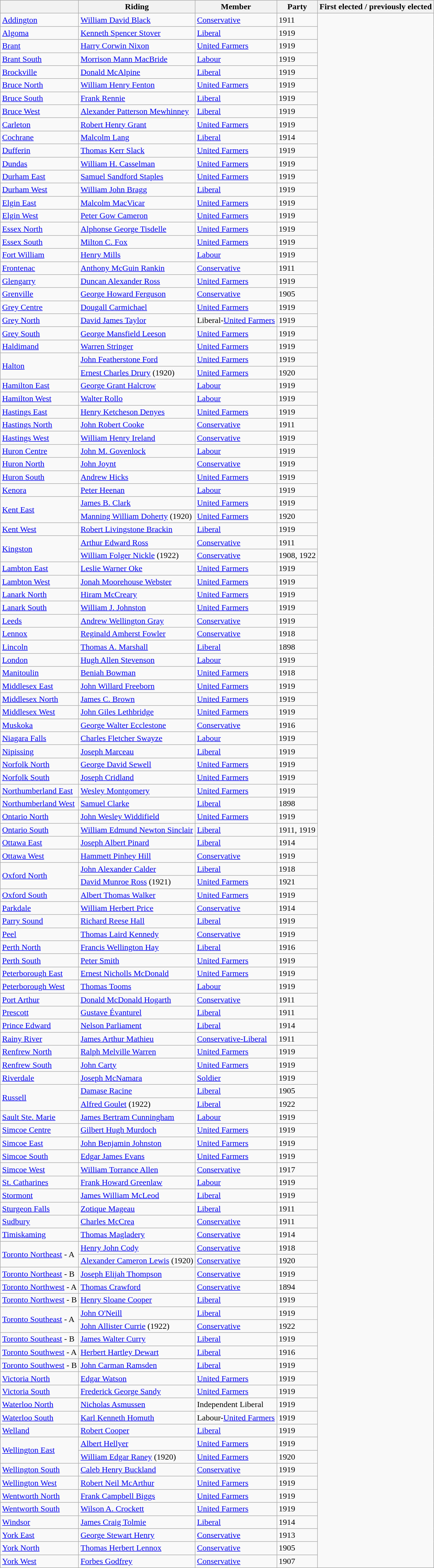<table class="wikitable sortable">
<tr>
<th></th>
<th>Riding</th>
<th>Member</th>
<th>Party</th>
<th>First elected / previously elected</th>
</tr>
<tr>
<td><a href='#'>Addington</a></td>
<td><a href='#'>William David Black</a></td>
<td><a href='#'>Conservative</a></td>
<td>1911</td>
</tr>
<tr>
<td><a href='#'>Algoma</a></td>
<td><a href='#'>Kenneth Spencer Stover</a></td>
<td><a href='#'>Liberal</a></td>
<td>1919</td>
</tr>
<tr>
<td><a href='#'>Brant</a></td>
<td><a href='#'>Harry Corwin Nixon</a></td>
<td><a href='#'>United Farmers</a></td>
<td>1919</td>
</tr>
<tr>
<td><a href='#'>Brant South</a></td>
<td><a href='#'>Morrison Mann MacBride</a></td>
<td><a href='#'>Labour</a></td>
<td>1919</td>
</tr>
<tr>
<td><a href='#'>Brockville</a></td>
<td><a href='#'>Donald McAlpine</a></td>
<td><a href='#'>Liberal</a></td>
<td>1919</td>
</tr>
<tr>
<td><a href='#'>Bruce North</a></td>
<td><a href='#'>William Henry Fenton</a></td>
<td><a href='#'>United Farmers</a></td>
<td>1919</td>
</tr>
<tr>
<td><a href='#'>Bruce South</a></td>
<td><a href='#'>Frank Rennie</a></td>
<td><a href='#'>Liberal</a></td>
<td>1919</td>
</tr>
<tr>
<td><a href='#'>Bruce West</a></td>
<td><a href='#'>Alexander Patterson Mewhinney</a></td>
<td><a href='#'>Liberal</a></td>
<td>1919</td>
</tr>
<tr>
<td><a href='#'>Carleton</a></td>
<td><a href='#'>Robert Henry Grant</a></td>
<td><a href='#'>United Farmers</a></td>
<td>1919</td>
</tr>
<tr>
<td><a href='#'>Cochrane</a></td>
<td><a href='#'>Malcolm Lang</a></td>
<td><a href='#'>Liberal</a></td>
<td>1914</td>
</tr>
<tr>
<td><a href='#'>Dufferin</a></td>
<td><a href='#'>Thomas Kerr Slack</a></td>
<td><a href='#'>United Farmers</a></td>
<td>1919</td>
</tr>
<tr>
<td><a href='#'>Dundas</a></td>
<td><a href='#'>William H. Casselman</a></td>
<td><a href='#'>United Farmers</a></td>
<td>1919</td>
</tr>
<tr>
<td><a href='#'>Durham East</a></td>
<td><a href='#'>Samuel Sandford Staples</a></td>
<td><a href='#'>United Farmers</a></td>
<td>1919</td>
</tr>
<tr>
<td><a href='#'>Durham West</a></td>
<td><a href='#'>William John Bragg</a></td>
<td><a href='#'>Liberal</a></td>
<td>1919</td>
</tr>
<tr>
<td><a href='#'>Elgin East</a></td>
<td><a href='#'>Malcolm MacVicar</a></td>
<td><a href='#'>United Farmers</a></td>
<td>1919</td>
</tr>
<tr>
<td><a href='#'>Elgin West</a></td>
<td><a href='#'>Peter Gow Cameron</a></td>
<td><a href='#'>United Farmers</a></td>
<td>1919</td>
</tr>
<tr>
<td><a href='#'>Essex North</a></td>
<td><a href='#'>Alphonse George Tisdelle</a></td>
<td><a href='#'>United Farmers</a></td>
<td>1919</td>
</tr>
<tr>
<td><a href='#'>Essex South</a></td>
<td><a href='#'>Milton C. Fox</a></td>
<td><a href='#'>United Farmers</a></td>
<td>1919</td>
</tr>
<tr>
<td><a href='#'>Fort William</a></td>
<td><a href='#'>Henry Mills</a></td>
<td><a href='#'>Labour</a></td>
<td>1919</td>
</tr>
<tr>
<td><a href='#'>Frontenac</a></td>
<td><a href='#'>Anthony McGuin Rankin</a></td>
<td><a href='#'>Conservative</a></td>
<td>1911</td>
</tr>
<tr>
<td><a href='#'>Glengarry</a></td>
<td><a href='#'>Duncan Alexander Ross</a></td>
<td><a href='#'>United Farmers</a></td>
<td>1919</td>
</tr>
<tr>
<td><a href='#'>Grenville</a></td>
<td><a href='#'>George Howard Ferguson</a></td>
<td><a href='#'>Conservative</a></td>
<td>1905</td>
</tr>
<tr>
<td><a href='#'>Grey Centre</a></td>
<td><a href='#'>Dougall Carmichael</a></td>
<td><a href='#'>United Farmers</a></td>
<td>1919</td>
</tr>
<tr>
<td><a href='#'>Grey North</a></td>
<td><a href='#'>David James Taylor</a></td>
<td>Liberal-<a href='#'>United Farmers</a></td>
<td>1919</td>
</tr>
<tr>
<td><a href='#'>Grey South</a></td>
<td><a href='#'>George Mansfield Leeson</a></td>
<td><a href='#'>United Farmers</a></td>
<td>1919</td>
</tr>
<tr>
<td><a href='#'>Haldimand</a></td>
<td><a href='#'>Warren Stringer</a></td>
<td><a href='#'>United Farmers</a></td>
<td>1919</td>
</tr>
<tr>
<td rowspan="2"><a href='#'>Halton</a></td>
<td><a href='#'>John Featherstone Ford</a></td>
<td><a href='#'>United Farmers</a></td>
<td>1919</td>
</tr>
<tr>
<td><a href='#'>Ernest Charles Drury</a> (1920)</td>
<td><a href='#'>United Farmers</a></td>
<td>1920</td>
</tr>
<tr>
<td><a href='#'>Hamilton East</a></td>
<td><a href='#'>George Grant Halcrow</a></td>
<td><a href='#'>Labour</a></td>
<td>1919</td>
</tr>
<tr>
<td><a href='#'>Hamilton West</a></td>
<td><a href='#'>Walter Rollo</a></td>
<td><a href='#'>Labour</a></td>
<td>1919</td>
</tr>
<tr>
<td><a href='#'>Hastings East</a></td>
<td><a href='#'>Henry Ketcheson Denyes</a></td>
<td><a href='#'>United Farmers</a></td>
<td>1919</td>
</tr>
<tr>
<td><a href='#'>Hastings North</a></td>
<td><a href='#'>John Robert Cooke</a></td>
<td><a href='#'>Conservative</a></td>
<td>1911</td>
</tr>
<tr>
<td><a href='#'>Hastings West</a></td>
<td><a href='#'>William Henry Ireland</a></td>
<td><a href='#'>Conservative</a></td>
<td>1919</td>
</tr>
<tr>
<td><a href='#'>Huron Centre</a></td>
<td><a href='#'>John M. Govenlock</a></td>
<td><a href='#'>Labour</a></td>
<td>1919</td>
</tr>
<tr>
<td><a href='#'>Huron North</a></td>
<td><a href='#'>John Joynt</a></td>
<td><a href='#'>Conservative</a></td>
<td>1919</td>
</tr>
<tr>
<td><a href='#'>Huron South</a></td>
<td><a href='#'>Andrew Hicks</a></td>
<td><a href='#'>United Farmers</a></td>
<td>1919</td>
</tr>
<tr>
<td><a href='#'>Kenora</a></td>
<td><a href='#'>Peter Heenan</a></td>
<td><a href='#'>Labour</a></td>
<td>1919</td>
</tr>
<tr>
<td rowspan="2"><a href='#'>Kent East</a></td>
<td><a href='#'>James B. Clark</a></td>
<td><a href='#'>United Farmers</a></td>
<td>1919</td>
</tr>
<tr>
<td><a href='#'>Manning William Doherty</a> (1920)</td>
<td><a href='#'>United Farmers</a></td>
<td>1920</td>
</tr>
<tr>
<td><a href='#'>Kent West</a></td>
<td><a href='#'>Robert Livingstone Brackin</a></td>
<td><a href='#'>Liberal</a></td>
<td>1919</td>
</tr>
<tr>
<td rowspan="2"><a href='#'>Kingston</a></td>
<td><a href='#'>Arthur Edward Ross</a></td>
<td><a href='#'>Conservative</a></td>
<td>1911</td>
</tr>
<tr>
<td><a href='#'>William Folger Nickle</a> (1922)</td>
<td><a href='#'>Conservative</a></td>
<td>1908, 1922</td>
</tr>
<tr>
<td><a href='#'>Lambton East</a></td>
<td><a href='#'>Leslie Warner Oke</a></td>
<td><a href='#'>United Farmers</a></td>
<td>1919</td>
</tr>
<tr>
<td><a href='#'>Lambton West</a></td>
<td><a href='#'>Jonah Moorehouse Webster</a></td>
<td><a href='#'>United Farmers</a></td>
<td>1919</td>
</tr>
<tr>
<td><a href='#'>Lanark North</a></td>
<td><a href='#'>Hiram McCreary</a></td>
<td><a href='#'>United Farmers</a></td>
<td>1919</td>
</tr>
<tr>
<td><a href='#'>Lanark South</a></td>
<td><a href='#'>William J. Johnston</a></td>
<td><a href='#'>United Farmers</a></td>
<td>1919</td>
</tr>
<tr>
<td><a href='#'>Leeds</a></td>
<td><a href='#'>Andrew Wellington Gray</a></td>
<td><a href='#'>Conservative</a></td>
<td>1919</td>
</tr>
<tr>
<td><a href='#'>Lennox</a></td>
<td><a href='#'>Reginald Amherst Fowler</a></td>
<td><a href='#'>Conservative</a></td>
<td>1918</td>
</tr>
<tr>
<td><a href='#'>Lincoln</a></td>
<td><a href='#'>Thomas A. Marshall</a></td>
<td><a href='#'>Liberal</a></td>
<td>1898</td>
</tr>
<tr>
<td><a href='#'>London</a></td>
<td><a href='#'>Hugh Allen Stevenson</a></td>
<td><a href='#'>Labour</a></td>
<td>1919</td>
</tr>
<tr>
<td><a href='#'>Manitoulin</a></td>
<td><a href='#'>Beniah Bowman</a></td>
<td><a href='#'>United Farmers</a></td>
<td>1918</td>
</tr>
<tr>
<td><a href='#'>Middlesex East</a></td>
<td><a href='#'>John Willard Freeborn</a></td>
<td><a href='#'>United Farmers</a></td>
<td>1919</td>
</tr>
<tr>
<td><a href='#'>Middlesex North</a></td>
<td><a href='#'>James C. Brown</a></td>
<td><a href='#'>United Farmers</a></td>
<td>1919</td>
</tr>
<tr>
<td><a href='#'>Middlesex West</a></td>
<td><a href='#'>John Giles Lethbridge</a></td>
<td><a href='#'>United Farmers</a></td>
<td>1919</td>
</tr>
<tr>
<td><a href='#'>Muskoka</a></td>
<td><a href='#'>George Walter Ecclestone</a></td>
<td><a href='#'>Conservative</a></td>
<td>1916</td>
</tr>
<tr>
<td><a href='#'>Niagara Falls</a></td>
<td><a href='#'>Charles Fletcher Swayze</a></td>
<td><a href='#'>Labour</a></td>
<td>1919</td>
</tr>
<tr>
<td><a href='#'>Nipissing</a></td>
<td><a href='#'>Joseph Marceau</a></td>
<td><a href='#'>Liberal</a></td>
<td>1919</td>
</tr>
<tr>
<td><a href='#'>Norfolk North</a></td>
<td><a href='#'>George David Sewell</a></td>
<td><a href='#'>United Farmers</a></td>
<td>1919</td>
</tr>
<tr>
<td><a href='#'>Norfolk South</a></td>
<td><a href='#'>Joseph Cridland</a></td>
<td><a href='#'>United Farmers</a></td>
<td>1919</td>
</tr>
<tr>
<td><a href='#'>Northumberland East</a></td>
<td><a href='#'>Wesley Montgomery</a></td>
<td><a href='#'>United Farmers</a></td>
<td>1919</td>
</tr>
<tr>
<td><a href='#'>Northumberland West</a></td>
<td><a href='#'>Samuel Clarke</a></td>
<td><a href='#'>Liberal</a></td>
<td>1898</td>
</tr>
<tr>
<td><a href='#'>Ontario North</a></td>
<td><a href='#'>John Wesley Widdifield</a></td>
<td><a href='#'>United Farmers</a></td>
<td>1919</td>
</tr>
<tr>
<td><a href='#'>Ontario South</a></td>
<td><a href='#'>William Edmund Newton Sinclair</a></td>
<td><a href='#'>Liberal</a></td>
<td>1911, 1919</td>
</tr>
<tr>
<td><a href='#'>Ottawa East</a></td>
<td><a href='#'>Joseph Albert Pinard</a></td>
<td><a href='#'>Liberal</a></td>
<td>1914</td>
</tr>
<tr>
<td><a href='#'>Ottawa West</a></td>
<td><a href='#'>Hammett Pinhey Hill</a></td>
<td><a href='#'>Conservative</a></td>
<td>1919</td>
</tr>
<tr>
<td rowspan="2"><a href='#'>Oxford North</a></td>
<td><a href='#'>John Alexander Calder</a></td>
<td><a href='#'>Liberal</a></td>
<td>1918</td>
</tr>
<tr>
<td><a href='#'>David Munroe Ross</a> (1921)</td>
<td><a href='#'>United Farmers</a></td>
<td>1921</td>
</tr>
<tr>
<td><a href='#'>Oxford South</a></td>
<td><a href='#'>Albert Thomas Walker</a></td>
<td><a href='#'>United Farmers</a></td>
<td>1919</td>
</tr>
<tr>
<td><a href='#'>Parkdale</a></td>
<td><a href='#'>William Herbert Price</a></td>
<td><a href='#'>Conservative</a></td>
<td>1914</td>
</tr>
<tr>
<td><a href='#'>Parry Sound</a></td>
<td><a href='#'>Richard Reese Hall</a></td>
<td><a href='#'>Liberal</a></td>
<td>1919</td>
</tr>
<tr>
<td><a href='#'>Peel</a></td>
<td><a href='#'>Thomas Laird Kennedy</a></td>
<td><a href='#'>Conservative</a></td>
<td>1919</td>
</tr>
<tr>
<td><a href='#'>Perth North</a></td>
<td><a href='#'>Francis Wellington Hay</a></td>
<td><a href='#'>Liberal</a></td>
<td>1916</td>
</tr>
<tr>
<td><a href='#'>Perth South</a></td>
<td><a href='#'>Peter Smith</a></td>
<td><a href='#'>United Farmers</a></td>
<td>1919</td>
</tr>
<tr>
<td><a href='#'>Peterborough East</a></td>
<td><a href='#'>Ernest Nicholls McDonald</a></td>
<td><a href='#'>United Farmers</a></td>
<td>1919</td>
</tr>
<tr>
<td><a href='#'>Peterborough West</a></td>
<td><a href='#'>Thomas Tooms</a></td>
<td><a href='#'>Labour</a></td>
<td>1919</td>
</tr>
<tr>
<td><a href='#'>Port Arthur</a></td>
<td><a href='#'>Donald McDonald Hogarth</a></td>
<td><a href='#'>Conservative</a></td>
<td>1911</td>
</tr>
<tr>
<td><a href='#'>Prescott</a></td>
<td><a href='#'>Gustave Évanturel</a></td>
<td><a href='#'>Liberal</a></td>
<td>1911</td>
</tr>
<tr>
<td><a href='#'>Prince Edward</a></td>
<td><a href='#'>Nelson Parliament</a></td>
<td><a href='#'>Liberal</a></td>
<td>1914</td>
</tr>
<tr>
<td><a href='#'>Rainy River</a></td>
<td><a href='#'>James Arthur Mathieu</a></td>
<td><a href='#'>Conservative-Liberal</a></td>
<td>1911</td>
</tr>
<tr>
<td><a href='#'>Renfrew North</a></td>
<td><a href='#'>Ralph Melville Warren</a></td>
<td><a href='#'>United Farmers</a></td>
<td>1919</td>
</tr>
<tr>
<td><a href='#'>Renfrew South</a></td>
<td><a href='#'>John Carty</a></td>
<td><a href='#'>United Farmers</a></td>
<td>1919</td>
</tr>
<tr>
<td><a href='#'>Riverdale</a></td>
<td><a href='#'>Joseph McNamara</a></td>
<td><a href='#'>Soldier</a></td>
<td>1919</td>
</tr>
<tr>
<td rowspan="2"><a href='#'>Russell</a></td>
<td><a href='#'>Damase Racine</a></td>
<td><a href='#'>Liberal</a></td>
<td>1905</td>
</tr>
<tr>
<td><a href='#'>Alfred Goulet</a> (1922)</td>
<td><a href='#'>Liberal</a></td>
<td>1922</td>
</tr>
<tr>
<td><a href='#'>Sault Ste. Marie</a></td>
<td><a href='#'>James Bertram Cunningham</a></td>
<td><a href='#'>Labour</a></td>
<td>1919</td>
</tr>
<tr>
<td><a href='#'>Simcoe Centre</a></td>
<td><a href='#'>Gilbert Hugh Murdoch</a></td>
<td><a href='#'>United Farmers</a></td>
<td>1919</td>
</tr>
<tr>
<td><a href='#'>Simcoe East</a></td>
<td><a href='#'>John Benjamin Johnston</a></td>
<td><a href='#'>United Farmers</a></td>
<td>1919</td>
</tr>
<tr>
<td><a href='#'>Simcoe South</a></td>
<td><a href='#'>Edgar James Evans</a></td>
<td><a href='#'>United Farmers</a></td>
<td>1919</td>
</tr>
<tr>
<td><a href='#'>Simcoe West</a></td>
<td><a href='#'>William Torrance Allen</a></td>
<td><a href='#'>Conservative</a></td>
<td>1917</td>
</tr>
<tr>
<td><a href='#'>St. Catharines</a></td>
<td><a href='#'>Frank Howard Greenlaw</a></td>
<td><a href='#'>Labour</a></td>
<td>1919</td>
</tr>
<tr>
<td><a href='#'>Stormont</a></td>
<td><a href='#'>James William McLeod</a></td>
<td><a href='#'>Liberal</a></td>
<td>1919</td>
</tr>
<tr>
<td><a href='#'>Sturgeon Falls</a></td>
<td><a href='#'>Zotique Mageau</a></td>
<td><a href='#'>Liberal</a></td>
<td>1911</td>
</tr>
<tr>
<td><a href='#'>Sudbury</a></td>
<td><a href='#'>Charles McCrea</a></td>
<td><a href='#'>Conservative</a></td>
<td>1911</td>
</tr>
<tr>
<td><a href='#'>Timiskaming</a></td>
<td><a href='#'>Thomas Magladery</a></td>
<td><a href='#'>Conservative</a></td>
<td>1914</td>
</tr>
<tr>
<td rowspan="2"><a href='#'>Toronto Northeast</a> - A</td>
<td><a href='#'>Henry John Cody</a></td>
<td><a href='#'>Conservative</a></td>
<td>1918</td>
</tr>
<tr>
<td><a href='#'>Alexander Cameron Lewis</a> (1920)</td>
<td><a href='#'>Conservative</a></td>
<td>1920</td>
</tr>
<tr>
<td><a href='#'>Toronto Northeast</a> - B</td>
<td><a href='#'>Joseph Elijah Thompson</a></td>
<td><a href='#'>Conservative</a></td>
<td>1919</td>
</tr>
<tr>
<td><a href='#'>Toronto Northwest</a> - A</td>
<td><a href='#'>Thomas Crawford</a></td>
<td><a href='#'>Conservative</a></td>
<td>1894</td>
</tr>
<tr>
<td><a href='#'>Toronto Northwest</a> - B</td>
<td><a href='#'>Henry Sloane Cooper</a></td>
<td><a href='#'>Liberal</a></td>
<td>1919</td>
</tr>
<tr>
<td rowspan="2"><a href='#'>Toronto Southeast</a> - A</td>
<td><a href='#'>John O'Neill</a></td>
<td><a href='#'>Liberal</a></td>
<td>1919</td>
</tr>
<tr>
<td><a href='#'>John Allister Currie</a> (1922)</td>
<td><a href='#'>Conservative</a></td>
<td>1922</td>
</tr>
<tr>
<td><a href='#'>Toronto Southeast</a> - B</td>
<td><a href='#'>James Walter Curry</a></td>
<td><a href='#'>Liberal</a></td>
<td>1919</td>
</tr>
<tr>
<td><a href='#'>Toronto Southwest</a> - A</td>
<td><a href='#'>Herbert Hartley Dewart</a></td>
<td><a href='#'>Liberal</a></td>
<td>1916</td>
</tr>
<tr>
<td><a href='#'>Toronto Southwest</a> - B</td>
<td><a href='#'>John Carman Ramsden</a></td>
<td><a href='#'>Liberal</a></td>
<td>1919</td>
</tr>
<tr>
<td><a href='#'>Victoria North</a></td>
<td><a href='#'>Edgar Watson</a></td>
<td><a href='#'>United Farmers</a></td>
<td>1919</td>
</tr>
<tr>
<td><a href='#'>Victoria South</a></td>
<td><a href='#'>Frederick George Sandy</a></td>
<td><a href='#'>United Farmers</a></td>
<td>1919</td>
</tr>
<tr>
<td><a href='#'>Waterloo North</a></td>
<td><a href='#'>Nicholas Asmussen</a></td>
<td>Independent Liberal</td>
<td>1919</td>
</tr>
<tr>
<td><a href='#'>Waterloo South</a></td>
<td><a href='#'>Karl Kenneth Homuth</a></td>
<td>Labour-<a href='#'>United Farmers</a></td>
<td>1919</td>
</tr>
<tr>
<td><a href='#'>Welland</a></td>
<td><a href='#'>Robert Cooper</a></td>
<td><a href='#'>Liberal</a></td>
<td>1919</td>
</tr>
<tr>
<td rowspan="2"><a href='#'>Wellington East</a></td>
<td><a href='#'>Albert Hellyer</a></td>
<td><a href='#'>United Farmers</a></td>
<td>1919</td>
</tr>
<tr>
<td><a href='#'>William Edgar Raney</a> (1920)</td>
<td><a href='#'>United Farmers</a></td>
<td>1920</td>
</tr>
<tr>
<td><a href='#'>Wellington South</a></td>
<td><a href='#'>Caleb Henry Buckland</a></td>
<td><a href='#'>Conservative</a></td>
<td>1919</td>
</tr>
<tr>
<td><a href='#'>Wellington West</a></td>
<td><a href='#'>Robert Neil McArthur</a></td>
<td><a href='#'>United Farmers</a></td>
<td>1919</td>
</tr>
<tr>
<td><a href='#'>Wentworth North</a></td>
<td><a href='#'>Frank Campbell Biggs</a></td>
<td><a href='#'>United Farmers</a></td>
<td>1919</td>
</tr>
<tr>
<td><a href='#'>Wentworth South</a></td>
<td><a href='#'>Wilson A. Crockett</a></td>
<td><a href='#'>United Farmers</a></td>
<td>1919</td>
</tr>
<tr>
<td><a href='#'>Windsor</a></td>
<td><a href='#'>James Craig Tolmie</a></td>
<td><a href='#'>Liberal</a></td>
<td>1914</td>
</tr>
<tr>
<td><a href='#'>York East</a></td>
<td><a href='#'>George Stewart Henry</a></td>
<td><a href='#'>Conservative</a></td>
<td>1913</td>
</tr>
<tr>
<td><a href='#'>York North</a></td>
<td><a href='#'>Thomas Herbert Lennox</a></td>
<td><a href='#'>Conservative</a></td>
<td>1905</td>
</tr>
<tr>
<td><a href='#'>York West</a></td>
<td><a href='#'>Forbes Godfrey</a></td>
<td><a href='#'>Conservative</a></td>
<td>1907</td>
</tr>
</table>
